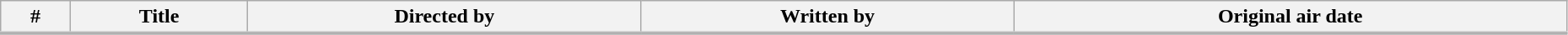<table class="wikitable" width="98%">
<tr style="border-bottom: 3px solid #C0C0C0">
<th>#</th>
<th>Title</th>
<th>Directed by</th>
<th>Written by</th>
<th>Original air date</th>
</tr>
<tr>
</tr>
</table>
